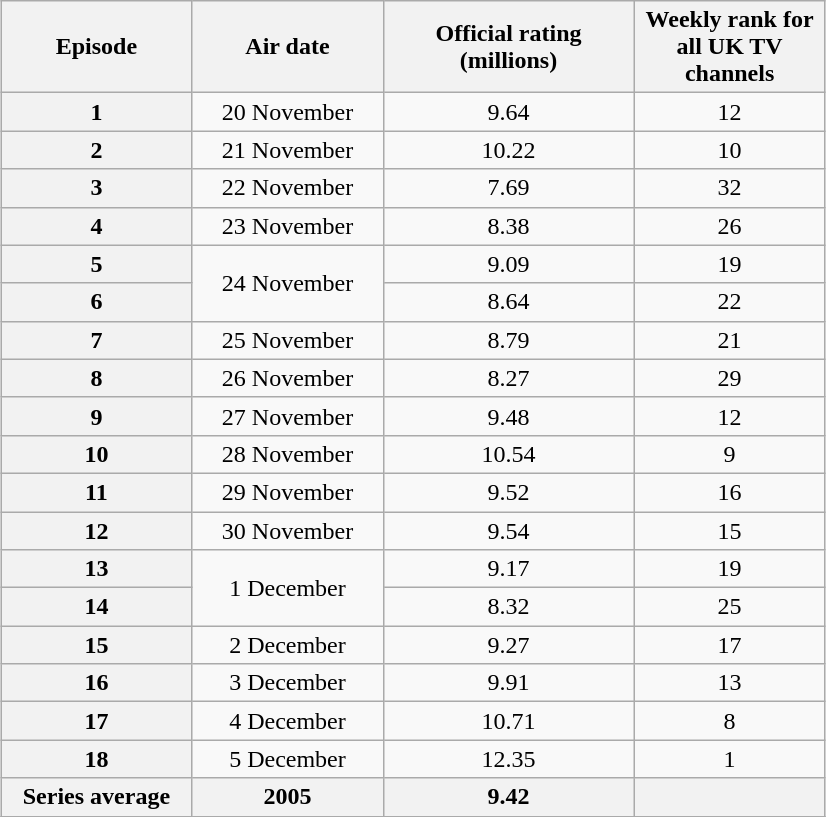<table class="wikitable" style="text-align:center; margin: 1em auto 1em auto">
<tr>
<th scope="col" style="width:120px;">Episode</th>
<th scope="col" style="width:120px;">Air date</th>
<th scope="col" style="width:160px;">Official rating <br> (millions)</th>
<th scope="col" style="width:120px;">Weekly rank for all UK TV channels</th>
</tr>
<tr>
<th>1</th>
<td>20 November</td>
<td>9.64</td>
<td>12</td>
</tr>
<tr>
<th>2</th>
<td>21 November</td>
<td>10.22</td>
<td>10</td>
</tr>
<tr>
<th>3</th>
<td>22 November</td>
<td>7.69</td>
<td>32</td>
</tr>
<tr>
<th>4</th>
<td>23 November</td>
<td>8.38</td>
<td>26</td>
</tr>
<tr>
<th>5</th>
<td rowspan="2">24 November</td>
<td>9.09</td>
<td>19</td>
</tr>
<tr>
<th>6</th>
<td>8.64</td>
<td>22</td>
</tr>
<tr>
<th>7</th>
<td>25 November</td>
<td>8.79</td>
<td>21</td>
</tr>
<tr>
<th>8</th>
<td>26 November</td>
<td>8.27</td>
<td>29</td>
</tr>
<tr>
<th>9</th>
<td>27 November</td>
<td>9.48</td>
<td>12</td>
</tr>
<tr>
<th>10</th>
<td>28 November</td>
<td>10.54</td>
<td>9</td>
</tr>
<tr>
<th>11</th>
<td>29 November</td>
<td>9.52</td>
<td>16</td>
</tr>
<tr>
<th>12</th>
<td>30 November</td>
<td>9.54</td>
<td>15</td>
</tr>
<tr>
<th>13</th>
<td rowspan="2">1 December</td>
<td>9.17</td>
<td>19</td>
</tr>
<tr>
<th>14</th>
<td>8.32</td>
<td>25</td>
</tr>
<tr>
<th>15</th>
<td>2 December</td>
<td>9.27</td>
<td>17</td>
</tr>
<tr>
<th>16</th>
<td>3 December</td>
<td>9.91</td>
<td>13</td>
</tr>
<tr>
<th>17</th>
<td>4 December</td>
<td>10.71</td>
<td>8</td>
</tr>
<tr>
<th>18</th>
<td>5 December</td>
<td>12.35</td>
<td>1</td>
</tr>
<tr>
<th>Series average</th>
<th>2005</th>
<th>9.42</th>
<th></th>
</tr>
<tr>
</tr>
</table>
